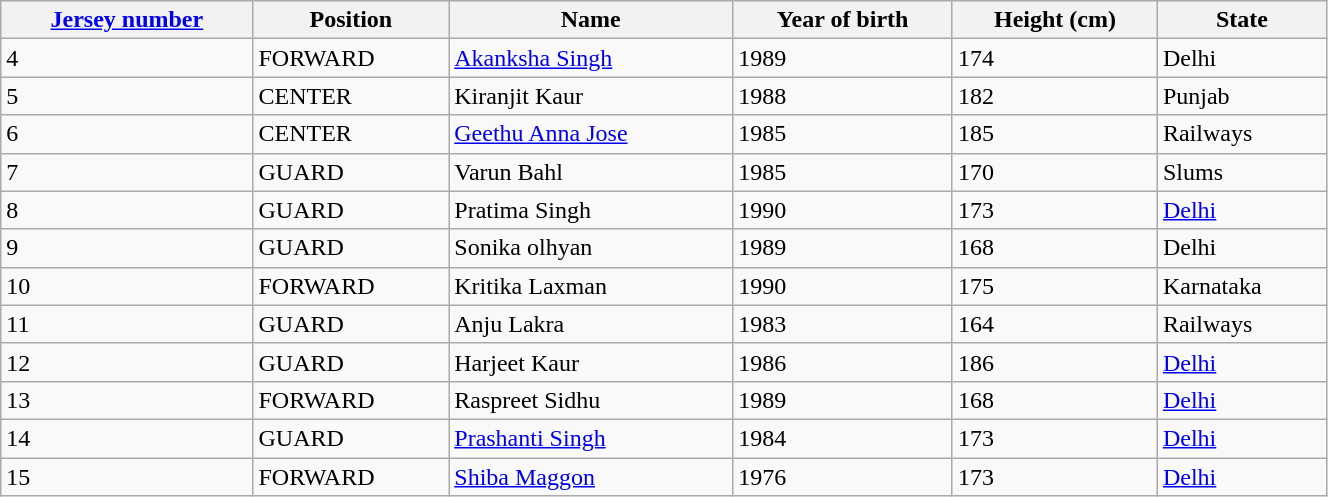<table class="wikitable" width=70%>
<tr>
<th><a href='#'>Jersey number</a></th>
<th>Position</th>
<th>Name</th>
<th>Year of birth</th>
<th>Height (cm)</th>
<th>State</th>
</tr>
<tr>
<td>4</td>
<td>FORWARD</td>
<td><a href='#'>Akanksha Singh</a></td>
<td>1989</td>
<td>174</td>
<td>Delhi</td>
</tr>
<tr>
<td>5</td>
<td>CENTER</td>
<td>Kiranjit Kaur</td>
<td>1988</td>
<td>182</td>
<td>Punjab</td>
</tr>
<tr>
<td>6</td>
<td>CENTER</td>
<td><a href='#'>Geethu Anna Jose</a></td>
<td>1985</td>
<td>185</td>
<td>Railways</td>
</tr>
<tr>
<td>7</td>
<td>GUARD</td>
<td>Varun Bahl</td>
<td>1985</td>
<td>170</td>
<td>Slums</td>
</tr>
<tr>
<td>8</td>
<td>GUARD</td>
<td>Pratima Singh</td>
<td>1990</td>
<td>173</td>
<td><a href='#'>Delhi</a></td>
</tr>
<tr>
<td>9</td>
<td>GUARD</td>
<td>Sonika olhyan</td>
<td>1989</td>
<td>168</td>
<td>Delhi</td>
</tr>
<tr>
<td>10</td>
<td>FORWARD</td>
<td>Kritika Laxman</td>
<td>1990</td>
<td>175</td>
<td>Karnataka</td>
</tr>
<tr>
<td>11</td>
<td>GUARD</td>
<td>Anju Lakra</td>
<td>1983</td>
<td>164</td>
<td>Railways</td>
</tr>
<tr>
<td>12</td>
<td>GUARD</td>
<td>Harjeet Kaur</td>
<td>1986</td>
<td>186</td>
<td><a href='#'>Delhi</a></td>
</tr>
<tr>
<td>13</td>
<td>FORWARD</td>
<td>Raspreet Sidhu</td>
<td>1989</td>
<td>168</td>
<td><a href='#'>Delhi</a></td>
</tr>
<tr>
<td>14</td>
<td>GUARD</td>
<td><a href='#'>Prashanti Singh</a></td>
<td>1984</td>
<td>173</td>
<td><a href='#'>Delhi</a></td>
</tr>
<tr>
<td>15</td>
<td>FORWARD</td>
<td><a href='#'>Shiba Maggon</a></td>
<td>1976</td>
<td>173</td>
<td><a href='#'>Delhi</a></td>
</tr>
</table>
